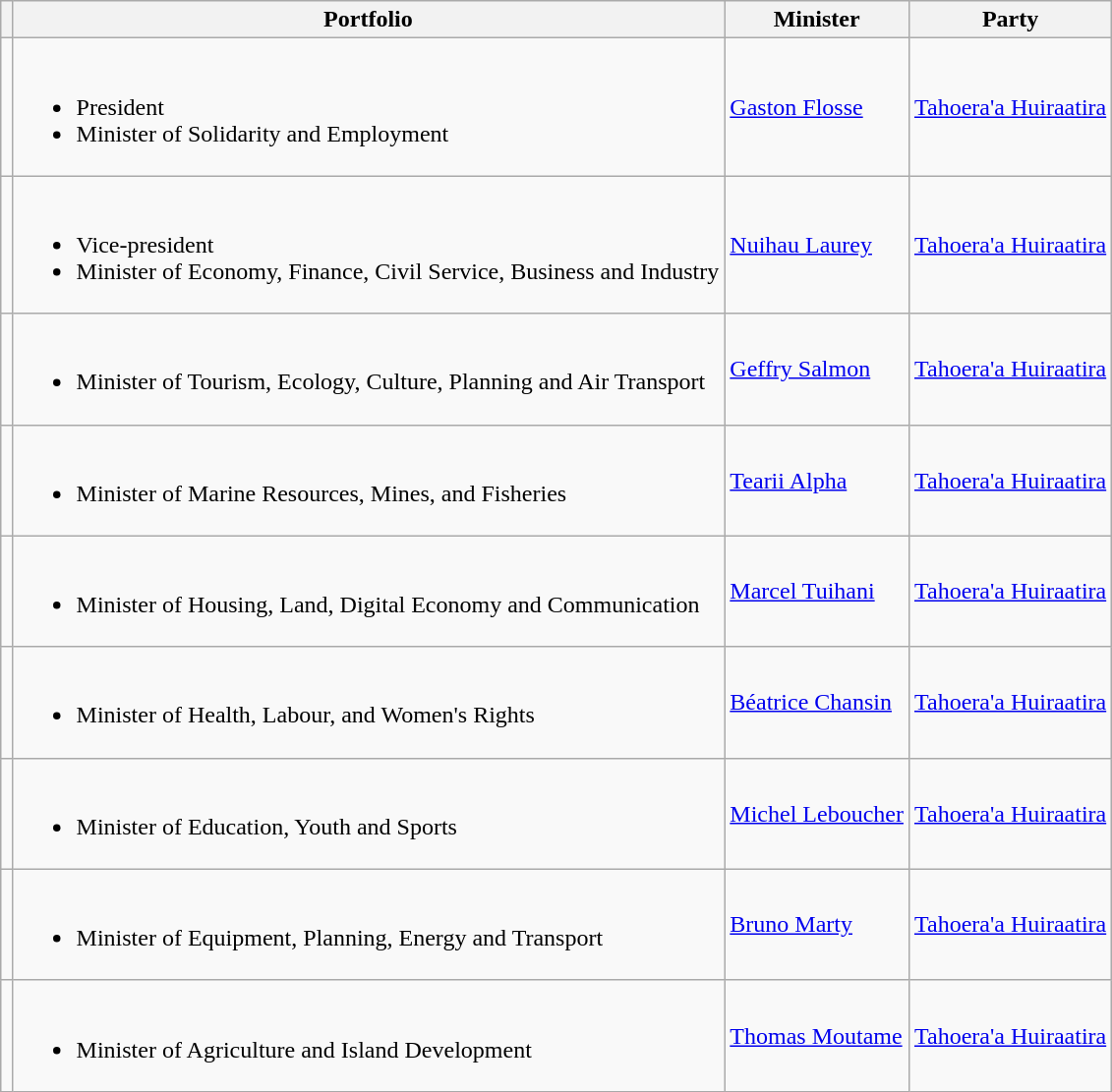<table class="wikitable">
<tr>
<th width="1%"></th>
<th>Portfolio</th>
<th>Minister</th>
<th>Party</th>
</tr>
<tr>
<td bgcolor=></td>
<td><br><ul><li>President</li><li>Minister of Solidarity and Employment</li></ul></td>
<td><a href='#'>Gaston Flosse</a></td>
<td><a href='#'>Tahoera'a Huiraatira</a></td>
</tr>
<tr>
<td bgcolor=></td>
<td><br><ul><li>Vice-president</li><li>Minister of Economy, Finance, Civil Service, Business and Industry</li></ul></td>
<td><a href='#'>Nuihau Laurey</a></td>
<td><a href='#'>Tahoera'a Huiraatira</a></td>
</tr>
<tr>
<td bgcolor=></td>
<td><br><ul><li>Minister of Tourism, Ecology, Culture, Planning and Air Transport</li></ul></td>
<td><a href='#'>Geffry Salmon</a></td>
<td><a href='#'>Tahoera'a Huiraatira</a></td>
</tr>
<tr>
<td bgcolor=></td>
<td><br><ul><li>Minister of Marine Resources, Mines, and Fisheries</li></ul></td>
<td><a href='#'>Tearii Alpha</a></td>
<td><a href='#'>Tahoera'a Huiraatira</a></td>
</tr>
<tr>
<td bgcolor=></td>
<td><br><ul><li>Minister of Housing, Land, Digital Economy and Communication</li></ul></td>
<td><a href='#'>Marcel Tuihani</a></td>
<td><a href='#'>Tahoera'a Huiraatira</a></td>
</tr>
<tr>
<td bgcolor=></td>
<td><br><ul><li>Minister of Health, Labour, and Women's Rights</li></ul></td>
<td><a href='#'>Béatrice Chansin</a></td>
<td><a href='#'>Tahoera'a Huiraatira</a></td>
</tr>
<tr>
<td bgcolor=></td>
<td><br><ul><li>Minister of Education, Youth and Sports</li></ul></td>
<td><a href='#'>Michel Leboucher</a></td>
<td><a href='#'>Tahoera'a Huiraatira</a></td>
</tr>
<tr>
<td bgcolor=></td>
<td><br><ul><li>Minister of Equipment, Planning, Energy and Transport</li></ul></td>
<td><a href='#'>Bruno Marty</a></td>
<td><a href='#'>Tahoera'a Huiraatira</a></td>
</tr>
<tr>
<td bgcolor=></td>
<td><br><ul><li>Minister of Agriculture and Island Development</li></ul></td>
<td><a href='#'>Thomas Moutame</a></td>
<td><a href='#'>Tahoera'a Huiraatira</a></td>
</tr>
</table>
